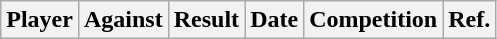<table class="wikitable">
<tr>
<th>Player</th>
<th>Against</th>
<th>Result</th>
<th>Date</th>
<th>Competition</th>
<th>Ref.</th>
</tr>
</table>
